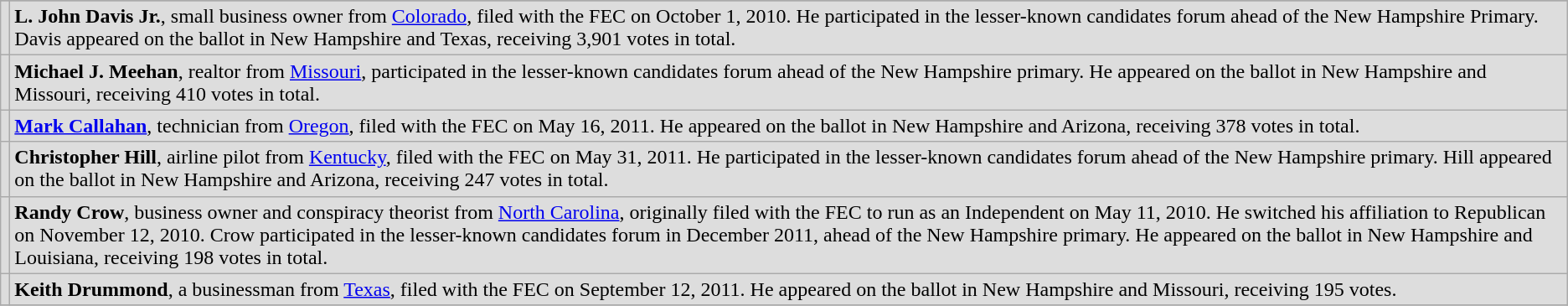<table class=wikitable>
<tr>
</tr>
<tr style="background: #DDDDDD">
<td><br></td>
<td><strong>L. John Davis Jr.</strong>, small business owner from <a href='#'>Colorado</a>, filed with the FEC on October 1, 2010. He participated in the lesser-known candidates forum ahead of the New Hampshire Primary. Davis appeared on the ballot in New Hampshire and Texas, receiving 3,901 votes in total.</td>
</tr>
<tr style="background: #DDDDDD">
<td><br></td>
<td><strong>Michael J. Meehan</strong>, realtor from <a href='#'>Missouri</a>, participated in the lesser-known candidates forum ahead of the New Hampshire primary.  He appeared on the ballot in New Hampshire and Missouri, receiving 410 votes in total.</td>
</tr>
<tr style="background: #DDDDDD">
<td><br></td>
<td><strong><a href='#'>Mark Callahan</a></strong>, technician from <a href='#'>Oregon</a>, filed with the FEC on May 16, 2011.  He appeared on the ballot in New Hampshire and Arizona, receiving 378 votes in total.</td>
</tr>
<tr style="background: #DDDDDD">
<td><br></td>
<td><strong>Christopher Hill</strong>, airline pilot from <a href='#'>Kentucky</a>, filed with the FEC on May 31, 2011. He participated in the lesser-known candidates forum ahead of the New Hampshire primary. Hill appeared on the ballot in New Hampshire and Arizona, receiving 247 votes in total.</td>
</tr>
<tr style="background: #DDDDDD">
<td><br></td>
<td><strong>Randy Crow</strong>, business owner and conspiracy theorist from <a href='#'>North Carolina</a>, originally filed with the FEC to run as an Independent on May 11, 2010.  He switched his affiliation to Republican on November 12, 2010. Crow participated in the lesser-known candidates forum in December 2011, ahead of the New Hampshire primary.  He appeared on the ballot in New Hampshire and Louisiana, receiving 198 votes in total.</td>
</tr>
<tr style="background: #DDDDDD">
<td><br></td>
<td><strong>Keith Drummond</strong>, a businessman from <a href='#'>Texas</a>, filed with the FEC on September 12, 2011.  He appeared on the ballot in New Hampshire and Missouri, receiving 195 votes.</td>
</tr>
<tr>
</tr>
</table>
